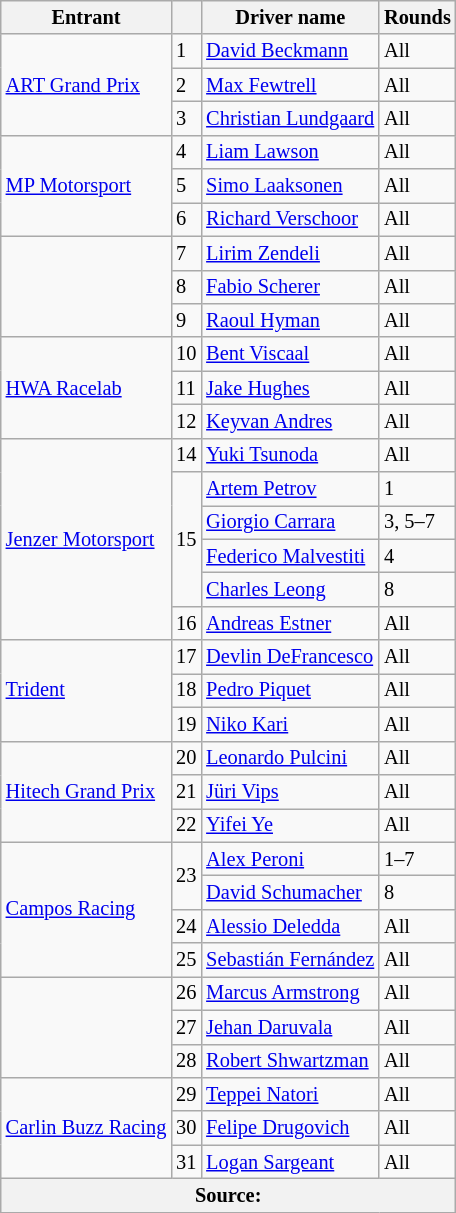<table class="wikitable" style="font-size: 85%">
<tr>
<th>Entrant</th>
<th></th>
<th>Driver name</th>
<th>Rounds</th>
</tr>
<tr>
<td rowspan="3"> <a href='#'>ART Grand Prix</a></td>
<td id=1>1</td>
<td> <a href='#'>David Beckmann</a></td>
<td>All </td>
</tr>
<tr>
<td id=2>2</td>
<td> <a href='#'>Max Fewtrell</a></td>
<td>All</td>
</tr>
<tr>
<td id=3>3</td>
<td> <a href='#'>Christian Lundgaard</a></td>
<td>All</td>
</tr>
<tr>
<td rowspan="3"> <a href='#'>MP Motorsport</a></td>
<td id=4>4</td>
<td> <a href='#'>Liam Lawson</a></td>
<td>All</td>
</tr>
<tr>
<td id=5>5</td>
<td> <a href='#'>Simo Laaksonen</a></td>
<td>All</td>
</tr>
<tr>
<td id=6>6</td>
<td> <a href='#'>Richard Verschoor</a></td>
<td>All</td>
</tr>
<tr>
<td rowspan="3"></td>
<td id=7>7</td>
<td>  <a href='#'>Lirim Zendeli</a></td>
<td>All</td>
</tr>
<tr>
<td id=8>8</td>
<td> <a href='#'>Fabio Scherer</a></td>
<td>All</td>
</tr>
<tr>
<td id=9>9</td>
<td> <a href='#'>Raoul Hyman</a></td>
<td>All</td>
</tr>
<tr>
<td rowspan="3"> <a href='#'>HWA Racelab</a></td>
<td id=10>10</td>
<td> <a href='#'>Bent Viscaal</a></td>
<td>All</td>
</tr>
<tr>
<td id=11>11</td>
<td> <a href='#'>Jake Hughes</a></td>
<td>All</td>
</tr>
<tr>
<td id=12>12</td>
<td> <a href='#'>Keyvan Andres</a> </td>
<td>All</td>
</tr>
<tr>
<td rowspan="6"> <a href='#'>Jenzer Motorsport</a></td>
<td id=14>14</td>
<td> <a href='#'>Yuki Tsunoda</a></td>
<td>All</td>
</tr>
<tr>
<td id=15 rowspan=4>15</td>
<td> <a href='#'>Artem Petrov</a></td>
<td>1</td>
</tr>
<tr>
<td> <a href='#'>Giorgio Carrara</a></td>
<td>3, 5–7</td>
</tr>
<tr>
<td> <a href='#'>Federico Malvestiti</a></td>
<td>4</td>
</tr>
<tr>
<td> <a href='#'>Charles Leong</a></td>
<td>8</td>
</tr>
<tr>
<td id=16>16</td>
<td> <a href='#'>Andreas Estner</a></td>
<td>All</td>
</tr>
<tr>
<td rowspan="3"> <a href='#'>Trident</a></td>
<td id=17>17</td>
<td> <a href='#'>Devlin DeFrancesco</a></td>
<td>All</td>
</tr>
<tr>
<td id=18>18</td>
<td> <a href='#'>Pedro Piquet</a></td>
<td>All</td>
</tr>
<tr>
<td id=19>19</td>
<td> <a href='#'>Niko Kari</a></td>
<td>All</td>
</tr>
<tr>
<td rowspan="3"> <a href='#'>Hitech Grand Prix</a></td>
<td id=20>20</td>
<td> <a href='#'>Leonardo Pulcini</a></td>
<td>All</td>
</tr>
<tr>
<td id=21>21</td>
<td> <a href='#'>Jüri Vips</a></td>
<td>All</td>
</tr>
<tr>
<td id=22>22</td>
<td> <a href='#'>Yifei Ye</a></td>
<td>All</td>
</tr>
<tr>
<td rowspan="4"> <a href='#'>Campos Racing</a></td>
<td rowspan=2 id=23>23</td>
<td> <a href='#'>Alex Peroni</a></td>
<td>1–7</td>
</tr>
<tr>
<td> <a href='#'>David Schumacher</a></td>
<td>8</td>
</tr>
<tr>
<td id=24>24</td>
<td> <a href='#'>Alessio Deledda</a></td>
<td>All</td>
</tr>
<tr>
<td id=25>25</td>
<td nowrap> <a href='#'>Sebastián Fernández</a> </td>
<td>All</td>
</tr>
<tr>
<td rowspan="3"></td>
<td id=26>26</td>
<td> <a href='#'>Marcus Armstrong</a></td>
<td>All</td>
</tr>
<tr>
<td id=27>27</td>
<td> <a href='#'>Jehan Daruvala</a></td>
<td>All</td>
</tr>
<tr>
<td id=28>28</td>
<td> <a href='#'>Robert Shwartzman</a></td>
<td>All</td>
</tr>
<tr>
<td rowspan="3"> <a href='#'>Carlin Buzz Racing</a></td>
<td id=29>29</td>
<td> <a href='#'>Teppei Natori</a></td>
<td>All</td>
</tr>
<tr>
<td id=30>30</td>
<td> <a href='#'>Felipe Drugovich</a></td>
<td>All</td>
</tr>
<tr>
<td id=31>31</td>
<td> <a href='#'>Logan Sargeant</a></td>
<td>All</td>
</tr>
<tr>
<th colspan="4">Source:</th>
</tr>
</table>
